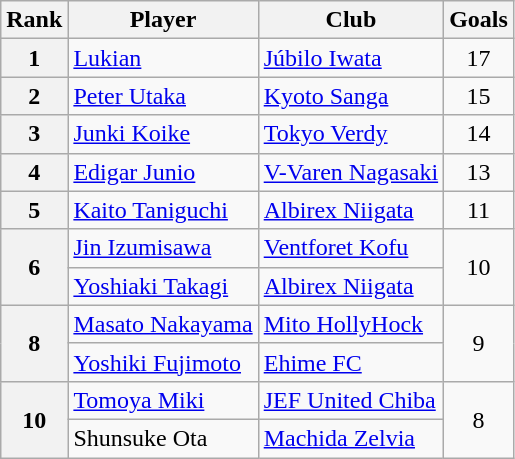<table class="wikitable" style="text-align:center">
<tr>
<th>Rank</th>
<th>Player</th>
<th>Club</th>
<th>Goals</th>
</tr>
<tr>
<th rowspan=1>1</th>
<td align="left"> <a href='#'>Lukian</a></td>
<td align="left"><a href='#'>Júbilo Iwata</a></td>
<td>17</td>
</tr>
<tr>
<th>2</th>
<td align="left"> <a href='#'>Peter Utaka</a></td>
<td align="left"><a href='#'>Kyoto Sanga</a></td>
<td>15</td>
</tr>
<tr>
<th>3</th>
<td align="left"> <a href='#'>Junki Koike</a></td>
<td align="left"><a href='#'>Tokyo Verdy</a></td>
<td>14</td>
</tr>
<tr>
<th>4</th>
<td align="left"> <a href='#'>Edigar Junio</a></td>
<td align="left"><a href='#'>V-Varen Nagasaki</a></td>
<td>13</td>
</tr>
<tr>
<th>5</th>
<td align="left"> <a href='#'>Kaito Taniguchi</a></td>
<td align="left"><a href='#'>Albirex Niigata</a></td>
<td>11</td>
</tr>
<tr>
<th rowspan="2">6</th>
<td align="left"> <a href='#'>Jin Izumisawa</a></td>
<td align="left"><a href='#'>Ventforet Kofu</a></td>
<td rowspan="2">10</td>
</tr>
<tr>
<td align="left"> <a href='#'>Yoshiaki Takagi</a></td>
<td align="left"><a href='#'>Albirex Niigata</a></td>
</tr>
<tr>
<th rowspan="2">8</th>
<td align="left"> <a href='#'>Masato Nakayama</a></td>
<td align="left"><a href='#'>Mito HollyHock</a></td>
<td rowspan="2">9</td>
</tr>
<tr>
<td align="left"> <a href='#'>Yoshiki Fujimoto</a></td>
<td align="left"><a href='#'>Ehime FC</a></td>
</tr>
<tr>
<th rowspan="2">10</th>
<td align="left"> <a href='#'>Tomoya Miki</a></td>
<td align="left"><a href='#'>JEF United Chiba</a></td>
<td rowspan="2">8</td>
</tr>
<tr>
<td align="left"> Shunsuke Ota</td>
<td align="left"><a href='#'>Machida Zelvia</a></td>
</tr>
</table>
